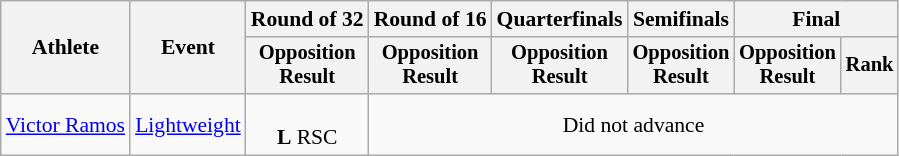<table class="wikitable" style="font-size:90%">
<tr>
<th rowspan="2">Athlete</th>
<th rowspan="2">Event</th>
<th>Round of 32</th>
<th>Round of 16</th>
<th>Quarterfinals</th>
<th>Semifinals</th>
<th colspan=2>Final</th>
</tr>
<tr style="font-size:95%">
<th>Opposition<br>Result</th>
<th>Opposition<br>Result</th>
<th>Opposition<br>Result</th>
<th>Opposition<br>Result</th>
<th>Opposition<br>Result</th>
<th>Rank</th>
</tr>
<tr align=center>
<td align=left><a href='#'>Victor Ramos</a></td>
<td align=left><a href='#'>Lightweight</a></td>
<td><br><strong>L</strong> RSC</td>
<td colspan=6>Did not advance</td>
</tr>
</table>
